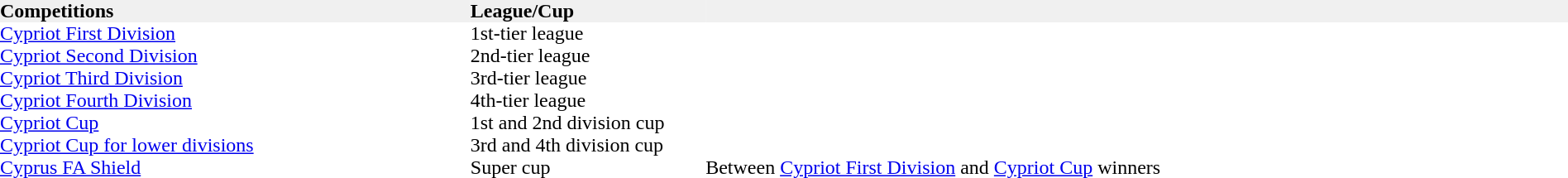<table width="100%" cellspacing="0" cellpadding="0">
<tr bgcolor="F0F0F0">
<th width="30%" align="left"> Competitions</th>
<th width="15%" align="left">League/Cup</th>
<th width="55%" align="left"></th>
</tr>
<tr>
<td><a href='#'>Cypriot First Division</a></td>
<td>1st-tier league</td>
<td> </td>
</tr>
<tr>
<td><a href='#'>Cypriot Second Division</a></td>
<td>2nd-tier league</td>
<td> </td>
</tr>
<tr>
<td><a href='#'>Cypriot Third Division</a></td>
<td>3rd-tier league</td>
<td> </td>
</tr>
<tr>
<td><a href='#'>Cypriot Fourth Division</a></td>
<td>4th-tier league</td>
<td> </td>
</tr>
<tr>
<td><a href='#'>Cypriot Cup</a></td>
<td>1st and 2nd division cup</td>
<td> </td>
</tr>
<tr>
<td><a href='#'>Cypriot Cup for lower divisions</a></td>
<td>3rd and 4th division cup</td>
<td> </td>
</tr>
<tr>
<td><a href='#'>Cyprus FA Shield</a></td>
<td>Super cup</td>
<td>Between <a href='#'>Cypriot First Division</a> and <a href='#'>Cypriot Cup</a> winners</td>
</tr>
</table>
